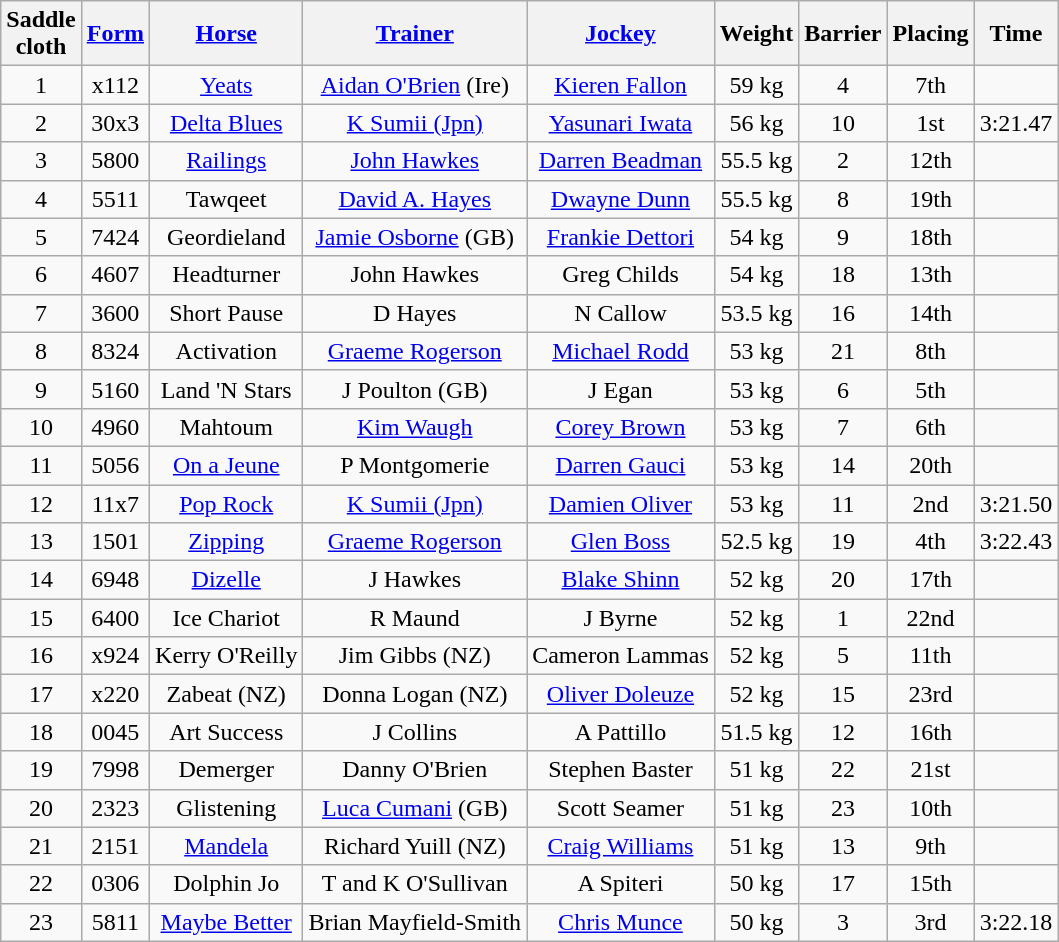<table class="wikitable sortable">
<tr align="center">
<th>Saddle<br>cloth</th>
<th><a href='#'>Form</a></th>
<th><a href='#'>Horse</a></th>
<th><a href='#'>Trainer</a></th>
<th><a href='#'>Jockey</a></th>
<th>Weight</th>
<th>Barrier</th>
<th>Placing</th>
<th>Time</th>
</tr>
<tr align="center">
<td>1</td>
<td>x112</td>
<td><a href='#'>Yeats</a></td>
<td><a href='#'>Aidan O'Brien</a> (Ire)</td>
<td><a href='#'>Kieren Fallon</a></td>
<td>59 kg</td>
<td>4</td>
<td>7th</td>
<td></td>
</tr>
<tr align="center">
<td>2</td>
<td>30x3</td>
<td><a href='#'>Delta Blues</a></td>
<td><a href='#'>K Sumii (Jpn)</a></td>
<td><a href='#'>Yasunari Iwata</a></td>
<td>56 kg</td>
<td>10</td>
<td>1st</td>
<td>3:21.47</td>
</tr>
<tr align="center">
<td>3</td>
<td>5800</td>
<td><a href='#'>Railings</a></td>
<td><a href='#'>John Hawkes</a></td>
<td><a href='#'>Darren Beadman</a></td>
<td>55.5 kg</td>
<td>2</td>
<td>12th</td>
<td></td>
</tr>
<tr align="center">
<td>4</td>
<td>5511</td>
<td>Tawqeet</td>
<td><a href='#'>David A. Hayes</a></td>
<td><a href='#'>Dwayne Dunn</a></td>
<td>55.5 kg</td>
<td>8</td>
<td>19th</td>
<td></td>
</tr>
<tr align="center">
<td>5</td>
<td>7424</td>
<td>Geordieland</td>
<td><a href='#'>Jamie Osborne</a> (GB)</td>
<td><a href='#'>Frankie Dettori</a></td>
<td>54 kg</td>
<td>9</td>
<td>18th</td>
<td></td>
</tr>
<tr align="center">
<td>6</td>
<td>4607</td>
<td>Headturner</td>
<td>John Hawkes</td>
<td>Greg Childs</td>
<td>54 kg</td>
<td>18</td>
<td>13th</td>
<td></td>
</tr>
<tr align="center">
<td>7</td>
<td>3600</td>
<td>Short Pause</td>
<td>D Hayes</td>
<td>N Callow</td>
<td>53.5 kg</td>
<td>16</td>
<td>14th</td>
<td></td>
</tr>
<tr align="center">
<td>8</td>
<td>8324</td>
<td>Activation</td>
<td><a href='#'>Graeme Rogerson</a></td>
<td><a href='#'>Michael Rodd</a></td>
<td>53 kg</td>
<td>21</td>
<td>8th</td>
<td></td>
</tr>
<tr align="center">
<td>9</td>
<td>5160</td>
<td>Land 'N Stars</td>
<td>J Poulton (GB)</td>
<td>J Egan</td>
<td>53 kg</td>
<td>6</td>
<td>5th</td>
<td></td>
</tr>
<tr align="center">
<td>10</td>
<td>4960</td>
<td>Mahtoum</td>
<td><a href='#'>Kim Waugh</a></td>
<td><a href='#'>Corey Brown</a></td>
<td>53 kg</td>
<td>7</td>
<td>6th</td>
<td></td>
</tr>
<tr align="center">
<td>11</td>
<td>5056</td>
<td><a href='#'>On a Jeune</a></td>
<td>P Montgomerie</td>
<td><a href='#'>Darren Gauci</a></td>
<td>53 kg</td>
<td>14</td>
<td>20th</td>
<td></td>
</tr>
<tr align="center">
<td>12</td>
<td>11x7</td>
<td><a href='#'>Pop Rock</a></td>
<td><a href='#'>K Sumii (Jpn)</a></td>
<td><a href='#'>Damien Oliver</a></td>
<td>53 kg</td>
<td>11</td>
<td>2nd</td>
<td>3:21.50</td>
</tr>
<tr align="center">
<td>13</td>
<td>1501</td>
<td><a href='#'>Zipping</a></td>
<td><a href='#'>Graeme Rogerson</a></td>
<td><a href='#'>Glen Boss</a></td>
<td>52.5 kg</td>
<td>19</td>
<td>4th</td>
<td>3:22.43</td>
</tr>
<tr align="center">
<td>14</td>
<td>6948</td>
<td><a href='#'>Dizelle</a></td>
<td>J Hawkes</td>
<td><a href='#'>Blake Shinn</a></td>
<td>52 kg</td>
<td>20</td>
<td>17th</td>
<td></td>
</tr>
<tr align="center">
<td>15</td>
<td>6400</td>
<td>Ice Chariot</td>
<td>R Maund</td>
<td>J Byrne</td>
<td>52 kg</td>
<td>1</td>
<td>22nd</td>
<td></td>
</tr>
<tr align="center">
<td>16</td>
<td>x924</td>
<td>Kerry O'Reilly</td>
<td>Jim Gibbs (NZ)</td>
<td>Cameron Lammas</td>
<td>52 kg</td>
<td>5</td>
<td>11th</td>
<td></td>
</tr>
<tr align="center">
<td>17</td>
<td>x220</td>
<td>Zabeat (NZ)</td>
<td>Donna Logan (NZ)</td>
<td><a href='#'>Oliver Doleuze</a></td>
<td>52 kg</td>
<td>15</td>
<td>23rd</td>
<td></td>
</tr>
<tr align="center">
<td>18</td>
<td>0045</td>
<td>Art Success</td>
<td>J Collins</td>
<td>A Pattillo</td>
<td>51.5 kg</td>
<td>12</td>
<td>16th</td>
<td></td>
</tr>
<tr align="center">
<td>19</td>
<td>7998</td>
<td>Demerger</td>
<td>Danny O'Brien</td>
<td>Stephen Baster</td>
<td>51 kg</td>
<td>22</td>
<td>21st</td>
<td></td>
</tr>
<tr align="center">
<td>20</td>
<td>2323</td>
<td>Glistening</td>
<td><a href='#'>Luca Cumani</a> (GB)</td>
<td>Scott Seamer</td>
<td>51 kg</td>
<td>23</td>
<td>10th</td>
<td></td>
</tr>
<tr align="center">
<td>21</td>
<td>2151</td>
<td><a href='#'>Mandela</a></td>
<td>Richard Yuill (NZ)</td>
<td><a href='#'>Craig Williams</a></td>
<td>51 kg</td>
<td>13</td>
<td>9th</td>
<td></td>
</tr>
<tr align="center">
<td>22</td>
<td>0306</td>
<td>Dolphin Jo</td>
<td>T and K O'Sullivan</td>
<td>A Spiteri</td>
<td>50 kg</td>
<td>17</td>
<td>15th</td>
<td></td>
</tr>
<tr align="center">
<td>23</td>
<td>5811</td>
<td><a href='#'>Maybe Better</a></td>
<td>Brian Mayfield-Smith</td>
<td><a href='#'>Chris Munce</a></td>
<td>50 kg</td>
<td>3</td>
<td>3rd</td>
<td>3:22.18</td>
</tr>
</table>
